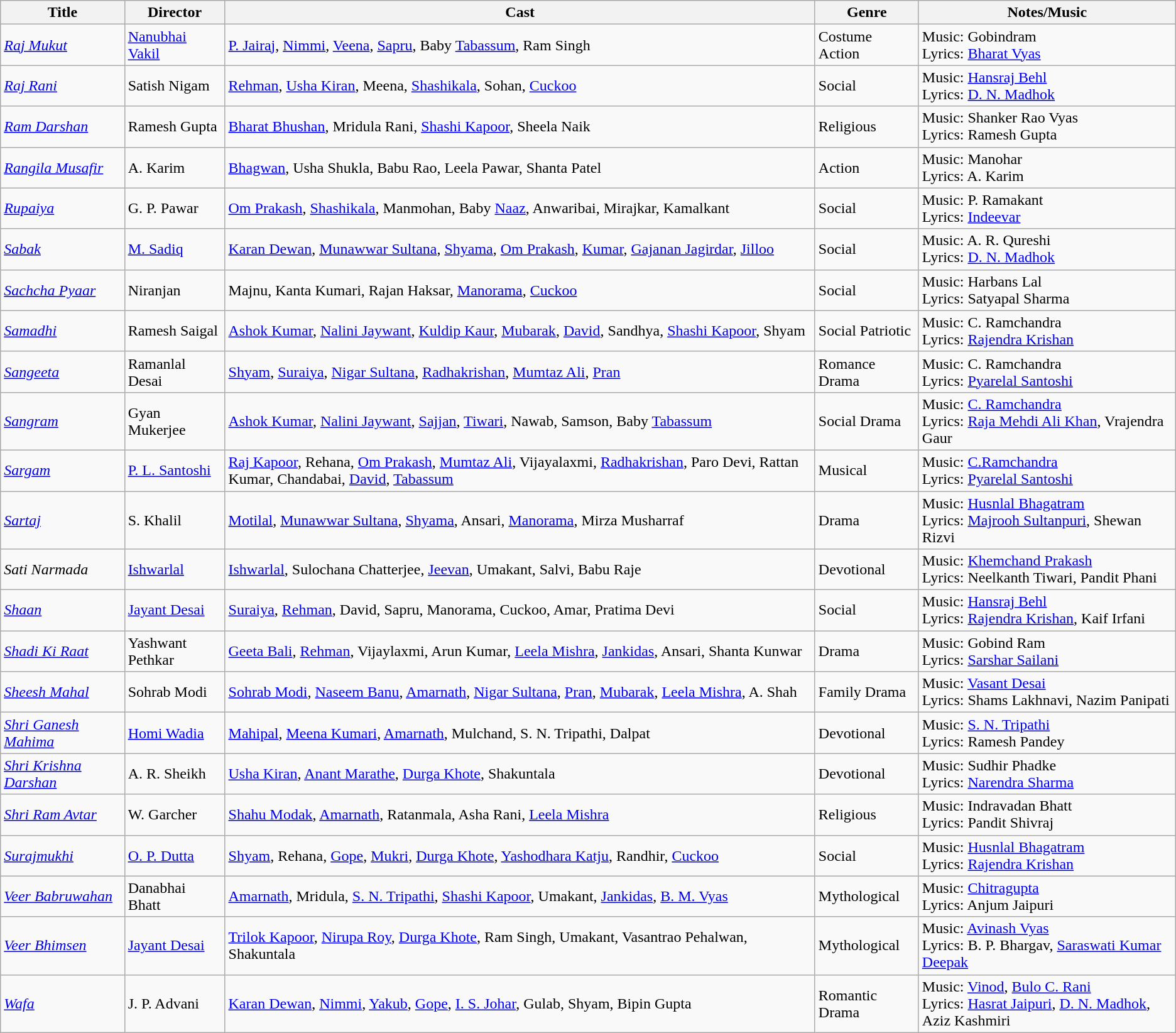<table class="wikitable">
<tr>
<th>Title</th>
<th>Director</th>
<th>Cast</th>
<th>Genre</th>
<th>Notes/Music</th>
</tr>
<tr>
<td><em><a href='#'>Raj Mukut</a></em></td>
<td><a href='#'>Nanubhai Vakil</a></td>
<td><a href='#'>P. Jairaj</a>, <a href='#'>Nimmi</a>, <a href='#'>Veena</a>, <a href='#'>Sapru</a>, Baby <a href='#'>Tabassum</a>, Ram Singh</td>
<td>Costume Action</td>
<td>Music: Gobindram<br>Lyrics: <a href='#'>Bharat Vyas</a></td>
</tr>
<tr>
<td><em><a href='#'>Raj Rani</a></em></td>
<td>Satish Nigam</td>
<td><a href='#'>Rehman</a>, <a href='#'>Usha Kiran</a>, Meena, <a href='#'>Shashikala</a>, Sohan, <a href='#'>Cuckoo</a></td>
<td>Social</td>
<td>Music: <a href='#'>Hansraj Behl</a><br>Lyrics: <a href='#'>D. N. Madhok</a></td>
</tr>
<tr>
<td><em><a href='#'>Ram Darshan</a></em></td>
<td>Ramesh Gupta</td>
<td><a href='#'>Bharat Bhushan</a>, Mridula Rani, <a href='#'>Shashi Kapoor</a>, Sheela Naik</td>
<td>Religious</td>
<td>Music: Shanker Rao Vyas<br>Lyrics: Ramesh Gupta</td>
</tr>
<tr>
<td><em><a href='#'>Rangila Musafir</a></em></td>
<td>A. Karim</td>
<td><a href='#'>Bhagwan</a>, Usha Shukla, Babu Rao, Leela Pawar, Shanta Patel</td>
<td>Action</td>
<td>Music: Manohar<br>Lyrics: A. Karim</td>
</tr>
<tr>
<td><em><a href='#'>Rupaiya</a></em></td>
<td>G. P. Pawar</td>
<td><a href='#'>Om Prakash</a>, <a href='#'>Shashikala</a>, Manmohan, Baby <a href='#'>Naaz</a>, Anwaribai, Mirajkar, Kamalkant</td>
<td>Social</td>
<td>Music: P. Ramakant<br>Lyrics: <a href='#'>Indeevar</a></td>
</tr>
<tr>
<td><em><a href='#'>Sabak</a></em></td>
<td><a href='#'>M. Sadiq</a></td>
<td><a href='#'>Karan Dewan</a>, <a href='#'>Munawwar Sultana</a>, <a href='#'>Shyama</a>, <a href='#'>Om Prakash</a>, <a href='#'>Kumar</a>, <a href='#'>Gajanan Jagirdar</a>, <a href='#'>Jilloo</a></td>
<td>Social</td>
<td>Music: A. R. Qureshi<br>Lyrics: <a href='#'>D. N. Madhok</a></td>
</tr>
<tr>
<td><em><a href='#'>Sachcha Pyaar</a></em></td>
<td>Niranjan</td>
<td>Majnu, Kanta Kumari, Rajan Haksar, <a href='#'>Manorama</a>, <a href='#'>Cuckoo</a></td>
<td>Social</td>
<td>Music: Harbans Lal<br>Lyrics: Satyapal Sharma</td>
</tr>
<tr>
<td><em><a href='#'>Samadhi</a></em></td>
<td>Ramesh Saigal</td>
<td><a href='#'>Ashok Kumar</a>, <a href='#'>Nalini Jaywant</a>, <a href='#'>Kuldip Kaur</a>, <a href='#'>Mubarak</a>, <a href='#'>David</a>, Sandhya, <a href='#'>Shashi Kapoor</a>, Shyam</td>
<td>Social Patriotic</td>
<td>Music: C. Ramchandra<br>Lyrics: <a href='#'>Rajendra Krishan</a></td>
</tr>
<tr>
<td><em><a href='#'>Sangeeta</a></em></td>
<td>Ramanlal Desai</td>
<td><a href='#'>Shyam</a>, <a href='#'>Suraiya</a>, <a href='#'>Nigar Sultana</a>, <a href='#'>Radhakrishan</a>, <a href='#'>Mumtaz Ali</a>, <a href='#'>Pran</a></td>
<td>Romance Drama</td>
<td>Music: C. Ramchandra<br>Lyrics: <a href='#'>Pyarelal Santoshi</a></td>
</tr>
<tr>
<td><em><a href='#'>Sangram</a></em></td>
<td>Gyan Mukerjee</td>
<td><a href='#'>Ashok Kumar</a>, <a href='#'>Nalini Jaywant</a>, <a href='#'>Sajjan</a>, <a href='#'>Tiwari</a>, Nawab, Samson, Baby <a href='#'>Tabassum</a></td>
<td>Social Drama</td>
<td>Music: <a href='#'>C. Ramchandra</a><br>Lyrics: <a href='#'>Raja Mehdi Ali Khan</a>, Vrajendra Gaur</td>
</tr>
<tr>
<td><em><a href='#'>Sargam</a></em></td>
<td><a href='#'>P. L. Santoshi</a></td>
<td><a href='#'>Raj Kapoor</a>, Rehana, <a href='#'>Om Prakash</a>, <a href='#'>Mumtaz Ali</a>, Vijayalaxmi, <a href='#'>Radhakrishan</a>, Paro Devi, Rattan Kumar, Chandabai, <a href='#'>David</a>, <a href='#'>Tabassum</a></td>
<td>Musical</td>
<td>Music: <a href='#'>C.Ramchandra</a><br>Lyrics: <a href='#'>Pyarelal Santoshi</a></td>
</tr>
<tr>
<td><em><a href='#'>Sartaj</a></em></td>
<td>S. Khalil</td>
<td><a href='#'>Motilal</a>, <a href='#'>Munawwar Sultana</a>, <a href='#'>Shyama</a>, Ansari, <a href='#'>Manorama</a>, Mirza Musharraf</td>
<td>Drama</td>
<td>Music: <a href='#'>Husnlal Bhagatram</a><br>Lyrics: <a href='#'>Majrooh Sultanpuri</a>, Shewan Rizvi</td>
</tr>
<tr>
<td><em>Sati Narmada</em></td>
<td><a href='#'>Ishwarlal</a></td>
<td><a href='#'>Ishwarlal</a>, Sulochana Chatterjee, <a href='#'>Jeevan</a>, Umakant, Salvi, Babu Raje</td>
<td>Devotional</td>
<td>Music: <a href='#'>Khemchand Prakash</a><br>Lyrics: Neelkanth Tiwari, Pandit Phani</td>
</tr>
<tr>
<td><em><a href='#'>Shaan</a></em></td>
<td><a href='#'>Jayant Desai</a></td>
<td><a href='#'>Suraiya</a>, <a href='#'>Rehman</a>, David, Sapru, Manorama, Cuckoo, Amar, Pratima Devi</td>
<td>Social</td>
<td>Music: <a href='#'>Hansraj Behl</a><br>Lyrics: <a href='#'>Rajendra Krishan</a>, Kaif Irfani</td>
</tr>
<tr>
<td><em><a href='#'>Shadi Ki Raat</a></em></td>
<td>Yashwant Pethkar</td>
<td><a href='#'>Geeta Bali</a>, <a href='#'>Rehman</a>, Vijaylaxmi, Arun Kumar, <a href='#'>Leela Mishra</a>, <a href='#'>Jankidas</a>, Ansari, Shanta Kunwar</td>
<td>Drama</td>
<td>Music: Gobind Ram<br>Lyrics: <a href='#'>Sarshar Sailani</a></td>
</tr>
<tr>
<td><em><a href='#'>Sheesh Mahal</a></em></td>
<td>Sohrab Modi</td>
<td><a href='#'>Sohrab Modi</a>, <a href='#'>Naseem Banu</a>, <a href='#'>Amarnath</a>, <a href='#'>Nigar Sultana</a>, <a href='#'>Pran</a>, <a href='#'>Mubarak</a>, <a href='#'>Leela Mishra</a>, A. Shah</td>
<td>Family Drama</td>
<td>Music: <a href='#'>Vasant Desai</a><br>Lyrics: Shams Lakhnavi, Nazim Panipati</td>
</tr>
<tr>
<td><em><a href='#'>Shri Ganesh Mahima</a></em></td>
<td><a href='#'>Homi Wadia</a></td>
<td><a href='#'>Mahipal</a>, <a href='#'>Meena Kumari</a>, <a href='#'>Amarnath</a>, Mulchand, S. N. Tripathi, Dalpat</td>
<td>Devotional</td>
<td>Music: <a href='#'>S. N. Tripathi</a><br>Lyrics: Ramesh Pandey</td>
</tr>
<tr>
<td><em><a href='#'>Shri Krishna Darshan</a></em></td>
<td>A. R. Sheikh</td>
<td><a href='#'>Usha Kiran</a>, <a href='#'>Anant Marathe</a>, <a href='#'>Durga Khote</a>, Shakuntala</td>
<td>Devotional</td>
<td>Music: Sudhir Phadke<br>Lyrics: <a href='#'>Narendra Sharma</a></td>
</tr>
<tr>
<td><em><a href='#'>Shri Ram Avtar</a></em></td>
<td>W. Garcher</td>
<td><a href='#'>Shahu Modak</a>, <a href='#'>Amarnath</a>, Ratanmala, Asha Rani, <a href='#'>Leela Mishra</a></td>
<td>Religious</td>
<td>Music: Indravadan Bhatt<br>Lyrics: Pandit Shivraj</td>
</tr>
<tr>
<td><em><a href='#'>Surajmukhi</a></em></td>
<td><a href='#'>O. P. Dutta</a></td>
<td><a href='#'>Shyam</a>, Rehana, <a href='#'>Gope</a>, <a href='#'>Mukri</a>, <a href='#'>Durga Khote</a>, <a href='#'>Yashodhara Katju</a>, Randhir, <a href='#'>Cuckoo</a></td>
<td>Social</td>
<td>Music: <a href='#'>Husnlal Bhagatram</a><br>Lyrics: <a href='#'>Rajendra Krishan</a></td>
</tr>
<tr>
<td><em><a href='#'>Veer Babruwahan</a></em></td>
<td>Danabhai Bhatt</td>
<td><a href='#'>Amarnath</a>, Mridula, <a href='#'>S. N. Tripathi</a>, <a href='#'>Shashi Kapoor</a>, Umakant, <a href='#'>Jankidas</a>, <a href='#'>B. M. Vyas</a></td>
<td>Mythological</td>
<td>Music: <a href='#'>Chitragupta</a><br>Lyrics: Anjum Jaipuri</td>
</tr>
<tr>
<td><em><a href='#'>Veer Bhimsen</a></em></td>
<td><a href='#'>Jayant Desai</a></td>
<td><a href='#'>Trilok Kapoor</a>, <a href='#'>Nirupa Roy</a>, <a href='#'>Durga Khote</a>, Ram Singh, Umakant, Vasantrao Pehalwan, Shakuntala</td>
<td>Mythological</td>
<td>Music: <a href='#'>Avinash Vyas</a><br>Lyrics: B. P. Bhargav, <a href='#'>Saraswati Kumar Deepak</a></td>
</tr>
<tr>
<td><em><a href='#'>Wafa</a></em></td>
<td>J. P. Advani</td>
<td><a href='#'>Karan Dewan</a>, <a href='#'>Nimmi</a>, <a href='#'>Yakub</a>, <a href='#'>Gope</a>, <a href='#'>I. S. Johar</a>, Gulab, Shyam, Bipin Gupta</td>
<td>Romantic Drama</td>
<td>Music: <a href='#'>Vinod</a>, <a href='#'>Bulo C. Rani</a><br>Lyrics: <a href='#'>Hasrat Jaipuri</a>, <a href='#'>D. N. Madhok</a>, Aziz Kashmiri</td>
</tr>
</table>
